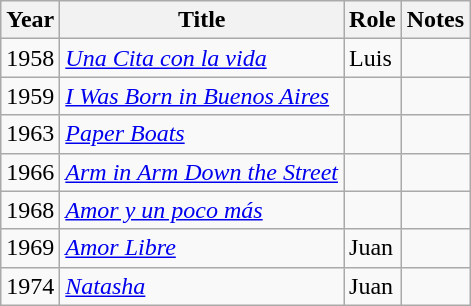<table class="wikitable sortable">
<tr>
<th>Year</th>
<th>Title</th>
<th>Role</th>
<th class="unsortable">Notes</th>
</tr>
<tr>
<td>1958</td>
<td><em><a href='#'>Una Cita con la vida</a></em></td>
<td>Luis</td>
<td></td>
</tr>
<tr>
<td>1959</td>
<td><em><a href='#'>I Was Born in Buenos Aires</a></em></td>
<td></td>
<td></td>
</tr>
<tr>
<td>1963</td>
<td><em><a href='#'>Paper Boats</a></em></td>
<td></td>
<td></td>
</tr>
<tr>
<td>1966</td>
<td><em><a href='#'>Arm in Arm Down the Street</a></em></td>
<td></td>
<td></td>
</tr>
<tr>
<td>1968</td>
<td><em><a href='#'>Amor y un poco más</a></em></td>
<td></td>
<td></td>
</tr>
<tr>
<td>1969</td>
<td><em><a href='#'>Amor Libre</a></em></td>
<td>Juan</td>
<td></td>
</tr>
<tr>
<td>1974</td>
<td><em><a href='#'>Natasha</a></em></td>
<td>Juan</td>
<td></td>
</tr>
</table>
